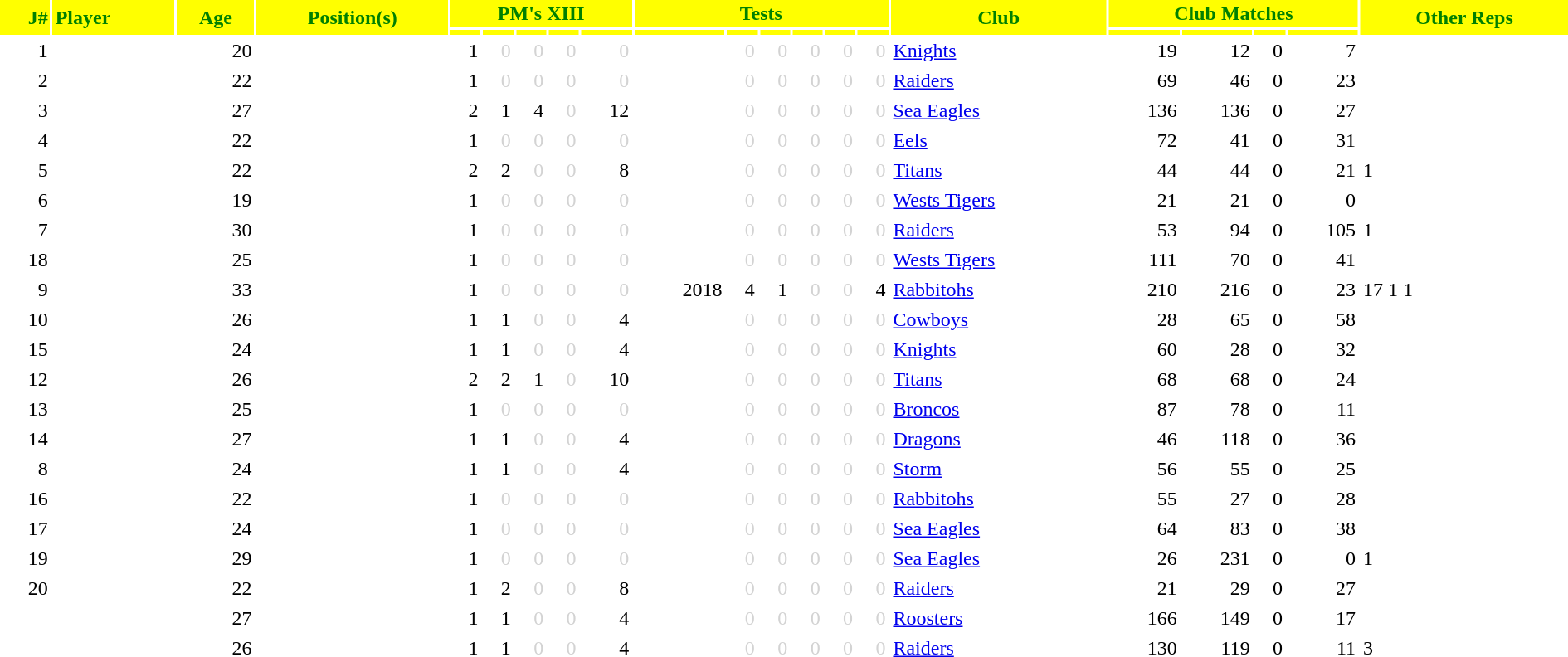<table class="sortable" border="0" cellspacing="2" cellpadding="2" style="width:100%; text-align:right;">
<tr style="background:yellow; color:green;">
<th rowspan=2>J#</th>
<th rowspan=2 align=left>Player</th>
<th rowspan=2 align=center class="unsortable">Age</th>
<th rowspan=2 align=center>Position(s)</th>
<th colspan=5 align=center>PM's XIII</th>
<th colspan=6 align=center>Tests</th>
<th rowspan=2 align=center>Club</th>
<th colspan=4 align=center>Club Matches</th>
<th rowspan=2 align=center class="unsortable">Other Reps</th>
</tr>
<tr style="background:yellow; color:green;">
<th class="unsortable"></th>
<th class="unsortable"></th>
<th class="unsortable"></th>
<th class="unsortable"></th>
<th class="unsortable"></th>
<th class="unsortable"></th>
<th class="unsortable"></th>
<th class="unsortable"></th>
<th class="unsortable"></th>
<th class="unsortable"></th>
<th class="unsortable"></th>
<th class="unsortable"></th>
<th class="unsortable"></th>
<th class="unsortable"></th>
<th class="unsortable"></th>
</tr>
<tr>
<td>1</td>
<td align=left></td>
<td>20</td>
<td align=center></td>
<td>1</td>
<td style="color:lightgray">0</td>
<td style="color:lightgray">0</td>
<td style="color:lightgray">0</td>
<td style="color:lightgray">0</td>
<td align=center></td>
<td style="color:lightgray">0</td>
<td style="color:lightgray">0</td>
<td style="color:lightgray">0</td>
<td style="color:lightgray">0</td>
<td style="color:lightgray">0</td>
<td align=left>  <a href='#'>Knights</a></td>
<td>19</td>
<td>12</td>
<td>0</td>
<td>7</td>
<td></td>
</tr>
<tr>
<td>2</td>
<td align=left></td>
<td>22</td>
<td align=center></td>
<td>1</td>
<td style="color:lightgray">0</td>
<td style="color:lightgray">0</td>
<td style="color:lightgray">0</td>
<td style="color:lightgray">0</td>
<td align=center></td>
<td style="color:lightgray">0</td>
<td style="color:lightgray">0</td>
<td style="color:lightgray">0</td>
<td style="color:lightgray">0</td>
<td style="color:lightgray">0</td>
<td align=left>  <a href='#'>Raiders</a></td>
<td>69</td>
<td>46</td>
<td>0</td>
<td>23</td>
<td></td>
</tr>
<tr>
<td>3</td>
<td align=left></td>
<td>27</td>
<td align=center></td>
<td>2</td>
<td>1</td>
<td>4</td>
<td style="color:lightgray">0</td>
<td>12</td>
<td align=center></td>
<td style="color:lightgray">0</td>
<td style="color:lightgray">0</td>
<td style="color:lightgray">0</td>
<td style="color:lightgray">0</td>
<td style="color:lightgray">0</td>
<td align=left>  <a href='#'>Sea Eagles</a></td>
<td>136</td>
<td>136</td>
<td>0</td>
<td>27</td>
<td></td>
</tr>
<tr>
<td>4</td>
<td align=left></td>
<td>22</td>
<td align=center></td>
<td>1</td>
<td style="color:lightgray">0</td>
<td style="color:lightgray">0</td>
<td style="color:lightgray">0</td>
<td style="color:lightgray">0</td>
<td align=center></td>
<td style="color:lightgray">0</td>
<td style="color:lightgray">0</td>
<td style="color:lightgray">0</td>
<td style="color:lightgray">0</td>
<td style="color:lightgray">0</td>
<td align=left>  <a href='#'>Eels</a></td>
<td>72</td>
<td>41</td>
<td>0</td>
<td>31</td>
<td></td>
</tr>
<tr>
<td>5</td>
<td align=left></td>
<td>22</td>
<td align=center></td>
<td>2</td>
<td>2</td>
<td style="color:lightgray">0</td>
<td style="color:lightgray">0</td>
<td>8</td>
<td align=center></td>
<td style="color:lightgray">0</td>
<td style="color:lightgray">0</td>
<td style="color:lightgray">0</td>
<td style="color:lightgray">0</td>
<td style="color:lightgray">0</td>
<td align=left>  <a href='#'>Titans</a></td>
<td>44</td>
<td>44</td>
<td>0</td>
<td>21</td>
<td align=left> 1</td>
</tr>
<tr>
<td>6</td>
<td align=left></td>
<td>19</td>
<td align=center></td>
<td>1</td>
<td style="color:lightgray">0</td>
<td style="color:lightgray">0</td>
<td style="color:lightgray">0</td>
<td style="color:lightgray">0</td>
<td align=center></td>
<td style="color:lightgray">0</td>
<td style="color:lightgray">0</td>
<td style="color:lightgray">0</td>
<td style="color:lightgray">0</td>
<td style="color:lightgray">0</td>
<td align=left>  <a href='#'>Wests Tigers</a></td>
<td>21</td>
<td>21</td>
<td>0</td>
<td>0</td>
<td></td>
</tr>
<tr>
<td>7</td>
<td align=left></td>
<td>30</td>
<td align=center></td>
<td>1</td>
<td style="color:lightgray">0</td>
<td style="color:lightgray">0</td>
<td style="color:lightgray">0</td>
<td style="color:lightgray">0</td>
<td align=center></td>
<td style="color:lightgray">0</td>
<td style="color:lightgray">0</td>
<td style="color:lightgray">0</td>
<td style="color:lightgray">0</td>
<td style="color:lightgray">0</td>
<td align=left>  <a href='#'>Raiders</a></td>
<td>53</td>
<td>94</td>
<td>0</td>
<td>105</td>
<td align=left> 1</td>
</tr>
<tr>
<td>18</td>
<td align=left></td>
<td>25</td>
<td align=center></td>
<td>1</td>
<td style="color:lightgray">0</td>
<td style="color:lightgray">0</td>
<td style="color:lightgray">0</td>
<td style="color:lightgray">0</td>
<td align=center></td>
<td style="color:lightgray">0</td>
<td style="color:lightgray">0</td>
<td style="color:lightgray">0</td>
<td style="color:lightgray">0</td>
<td style="color:lightgray">0</td>
<td align=left>  <a href='#'>Wests Tigers</a></td>
<td>111</td>
<td>70</td>
<td>0</td>
<td>41</td>
<td></td>
</tr>
<tr>
<td>9</td>
<td align=left></td>
<td>33</td>
<td align=center></td>
<td>1</td>
<td style="color:lightgray">0</td>
<td style="color:lightgray">0</td>
<td style="color:lightgray">0</td>
<td style="color:lightgray">0</td>
<td>2018</td>
<td>4</td>
<td>1</td>
<td style="color:lightgray">0</td>
<td style="color:lightgray">0</td>
<td>4</td>
<td align=left>  <a href='#'>Rabbitohs</a></td>
<td>210</td>
<td>216</td>
<td>0</td>
<td>23</td>
<td align=left> 17  1  1</td>
</tr>
<tr>
<td>10</td>
<td align=left></td>
<td>26</td>
<td align=center></td>
<td>1</td>
<td>1</td>
<td style="color:lightgray">0</td>
<td style="color:lightgray">0</td>
<td>4</td>
<td align=center></td>
<td style="color:lightgray">0</td>
<td style="color:lightgray">0</td>
<td style="color:lightgray">0</td>
<td style="color:lightgray">0</td>
<td style="color:lightgray">0</td>
<td align=left>  <a href='#'>Cowboys</a></td>
<td>28</td>
<td>65</td>
<td>0</td>
<td>58</td>
<td></td>
</tr>
<tr>
<td>15</td>
<td align=left></td>
<td>24</td>
<td align=center></td>
<td>1</td>
<td>1</td>
<td style="color:lightgray">0</td>
<td style="color:lightgray">0</td>
<td>4</td>
<td align=center></td>
<td style="color:lightgray">0</td>
<td style="color:lightgray">0</td>
<td style="color:lightgray">0</td>
<td style="color:lightgray">0</td>
<td style="color:lightgray">0</td>
<td align=left>  <a href='#'>Knights</a></td>
<td>60</td>
<td>28</td>
<td>0</td>
<td>32</td>
<td></td>
</tr>
<tr>
<td>12</td>
<td align=left></td>
<td>26</td>
<td align=center></td>
<td>2</td>
<td>2</td>
<td>1</td>
<td style="color:lightgray">0</td>
<td>10</td>
<td align=center></td>
<td style="color:lightgray">0</td>
<td style="color:lightgray">0</td>
<td style="color:lightgray">0</td>
<td style="color:lightgray">0</td>
<td style="color:lightgray">0</td>
<td align=left>  <a href='#'>Titans</a></td>
<td>68</td>
<td>68</td>
<td>0</td>
<td>24</td>
<td></td>
</tr>
<tr>
<td>13</td>
<td align=left></td>
<td>25</td>
<td align=center></td>
<td>1</td>
<td style="color:lightgray">0</td>
<td style="color:lightgray">0</td>
<td style="color:lightgray">0</td>
<td style="color:lightgray">0</td>
<td align=center></td>
<td style="color:lightgray">0</td>
<td style="color:lightgray">0</td>
<td style="color:lightgray">0</td>
<td style="color:lightgray">0</td>
<td style="color:lightgray">0</td>
<td align=left>  <a href='#'>Broncos</a></td>
<td>87</td>
<td>78</td>
<td>0</td>
<td>11</td>
<td></td>
</tr>
<tr>
<td>14</td>
<td align=left></td>
<td>27</td>
<td align=center></td>
<td>1</td>
<td>1</td>
<td style="color:lightgray">0</td>
<td style="color:lightgray">0</td>
<td>4</td>
<td align=center></td>
<td style="color:lightgray">0</td>
<td style="color:lightgray">0</td>
<td style="color:lightgray">0</td>
<td style="color:lightgray">0</td>
<td style="color:lightgray">0</td>
<td align=left>  <a href='#'>Dragons</a></td>
<td>46</td>
<td>118</td>
<td>0</td>
<td>36</td>
<td></td>
</tr>
<tr>
<td>8</td>
<td align=left></td>
<td>24</td>
<td align=center></td>
<td>1</td>
<td>1</td>
<td style="color:lightgray">0</td>
<td style="color:lightgray">0</td>
<td>4</td>
<td align=center></td>
<td style="color:lightgray">0</td>
<td style="color:lightgray">0</td>
<td style="color:lightgray">0</td>
<td style="color:lightgray">0</td>
<td style="color:lightgray">0</td>
<td align=left>  <a href='#'>Storm</a></td>
<td>56</td>
<td>55</td>
<td>0</td>
<td>25</td>
<td></td>
</tr>
<tr>
<td>16</td>
<td align=left></td>
<td>22</td>
<td align=center></td>
<td>1</td>
<td style="color:lightgray">0</td>
<td style="color:lightgray">0</td>
<td style="color:lightgray">0</td>
<td style="color:lightgray">0</td>
<td align=center></td>
<td style="color:lightgray">0</td>
<td style="color:lightgray">0</td>
<td style="color:lightgray">0</td>
<td style="color:lightgray">0</td>
<td style="color:lightgray">0</td>
<td align=left>  <a href='#'>Rabbitohs</a></td>
<td>55</td>
<td>27</td>
<td>0</td>
<td>28</td>
<td></td>
</tr>
<tr>
<td>17</td>
<td align=left></td>
<td>24</td>
<td align=center></td>
<td>1</td>
<td style="color:lightgray">0</td>
<td style="color:lightgray">0</td>
<td style="color:lightgray">0</td>
<td style="color:lightgray">0</td>
<td align=center></td>
<td style="color:lightgray">0</td>
<td style="color:lightgray">0</td>
<td style="color:lightgray">0</td>
<td style="color:lightgray">0</td>
<td style="color:lightgray">0</td>
<td align=left>  <a href='#'>Sea Eagles</a></td>
<td>64</td>
<td>83</td>
<td>0</td>
<td>38</td>
<td></td>
</tr>
<tr>
<td>19</td>
<td align=left></td>
<td>29</td>
<td align=center></td>
<td>1</td>
<td style="color:lightgray">0</td>
<td style="color:lightgray">0</td>
<td style="color:lightgray">0</td>
<td style="color:lightgray">0</td>
<td align=center></td>
<td style="color:lightgray">0</td>
<td style="color:lightgray">0</td>
<td style="color:lightgray">0</td>
<td style="color:lightgray">0</td>
<td style="color:lightgray">0</td>
<td align=left>  <a href='#'>Sea Eagles</a></td>
<td>26</td>
<td>231</td>
<td>0</td>
<td>0</td>
<td align=left> 1</td>
</tr>
<tr>
<td>20</td>
<td align=left></td>
<td>22</td>
<td align=center></td>
<td>1</td>
<td>2</td>
<td style="color:lightgray">0</td>
<td style="color:lightgray">0</td>
<td>8</td>
<td align=center></td>
<td style="color:lightgray">0</td>
<td style="color:lightgray">0</td>
<td style="color:lightgray">0</td>
<td style="color:lightgray">0</td>
<td style="color:lightgray">0</td>
<td align=left>  <a href='#'>Raiders</a></td>
<td>21</td>
<td>29</td>
<td>0</td>
<td>27</td>
<td></td>
</tr>
<tr>
<td></td>
<td align=left></td>
<td>27</td>
<td align=center></td>
<td>1</td>
<td>1</td>
<td style="color:lightgray">0</td>
<td style="color:lightgray">0</td>
<td>4</td>
<td align=center></td>
<td style="color:lightgray">0</td>
<td style="color:lightgray">0</td>
<td style="color:lightgray">0</td>
<td style="color:lightgray">0</td>
<td style="color:lightgray">0</td>
<td align=left>  <a href='#'>Roosters</a></td>
<td>166</td>
<td>149</td>
<td>0</td>
<td>17</td>
<td></td>
</tr>
<tr>
<td></td>
<td align=left></td>
<td>26</td>
<td align=center></td>
<td>1</td>
<td>1</td>
<td style="color:lightgray">0</td>
<td style="color:lightgray">0</td>
<td>4</td>
<td align=center></td>
<td style="color:lightgray">0</td>
<td style="color:lightgray">0</td>
<td style="color:lightgray">0</td>
<td style="color:lightgray">0</td>
<td style="color:lightgray">0</td>
<td align=left>  <a href='#'>Raiders</a></td>
<td>130</td>
<td>119</td>
<td>0</td>
<td>11</td>
<td align=left> 3</td>
</tr>
</table>
